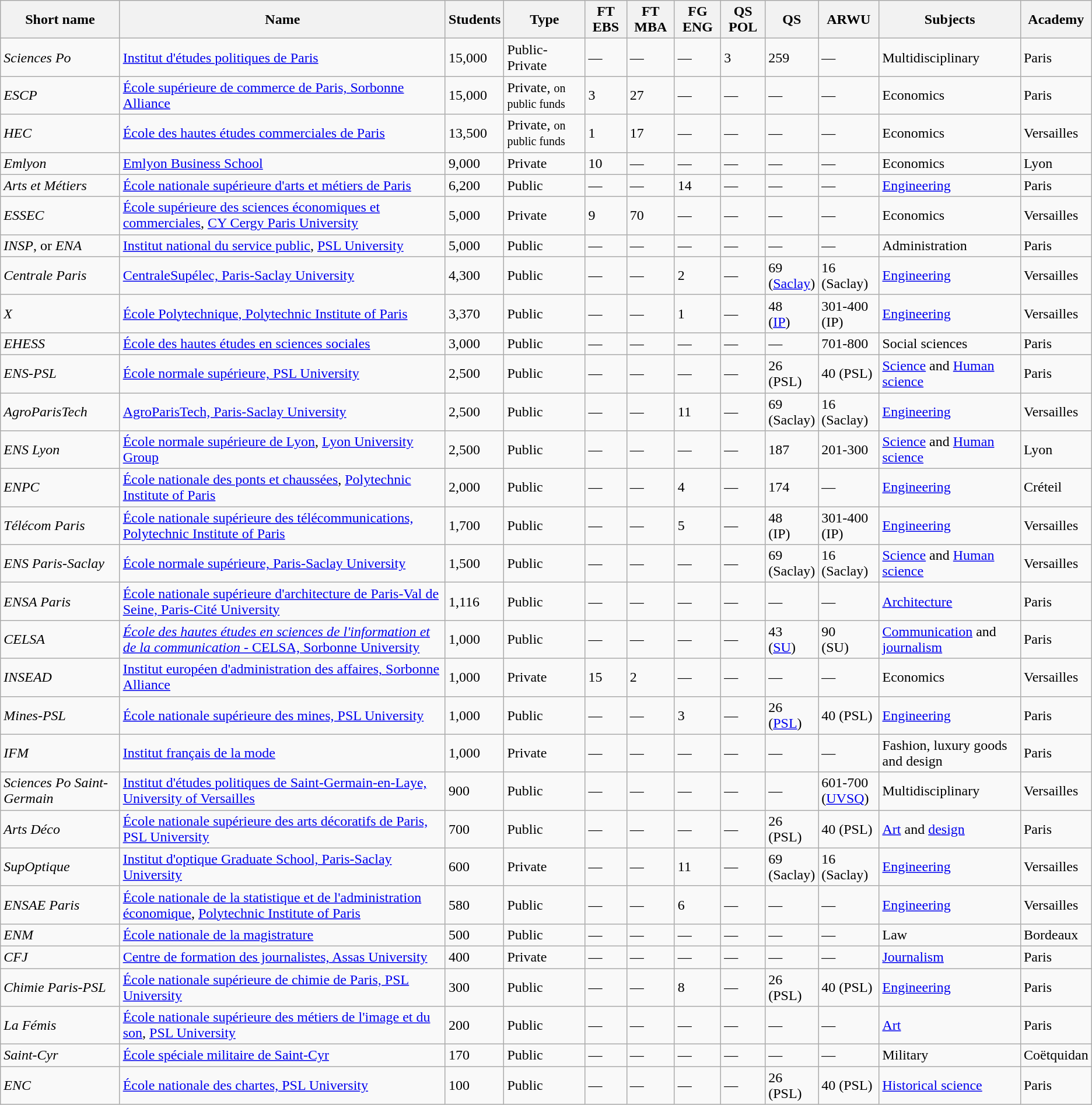<table class="wikitable">
<tr>
<th>Short name</th>
<th>Name</th>
<th>Students</th>
<th>Type</th>
<th>FT EBS</th>
<th>FT MBA</th>
<th>FG ENG</th>
<th>QS POL</th>
<th>QS</th>
<th>ARWU</th>
<th>Subjects</th>
<th>Academy</th>
</tr>
<tr>
<td><em>Sciences Po</em></td>
<td><a href='#'>Institut d'études politiques de Paris</a></td>
<td>15,000</td>
<td>Public-Private</td>
<td>—</td>
<td>—</td>
<td>—</td>
<td>3</td>
<td>259</td>
<td>—</td>
<td>Multidisciplinary</td>
<td>Paris</td>
</tr>
<tr>
<td><em>ESCP</em></td>
<td><a href='#'>École supérieure de commerce de Paris, Sorbonne Alliance</a></td>
<td>15,000</td>
<td>Private, <small>on public funds</small></td>
<td>3</td>
<td>27</td>
<td>—</td>
<td>—</td>
<td>—</td>
<td>—</td>
<td>Economics</td>
<td>Paris</td>
</tr>
<tr>
<td><em>HEC</em></td>
<td><a href='#'>École des hautes études commerciales de Paris</a></td>
<td>13,500</td>
<td>Private, <small>on public funds</small></td>
<td>1</td>
<td>17</td>
<td>—</td>
<td>—</td>
<td>—</td>
<td>—</td>
<td>Economics</td>
<td>Versailles</td>
</tr>
<tr>
<td><em>Emlyon</em></td>
<td><a href='#'>Emlyon Business School</a></td>
<td>9,000</td>
<td>Private</td>
<td>10</td>
<td>—</td>
<td>—</td>
<td>—</td>
<td>—</td>
<td>—</td>
<td>Economics</td>
<td>Lyon</td>
</tr>
<tr>
<td><em>Arts et Métiers</em></td>
<td><a href='#'>École nationale supérieure d'arts et métiers de Paris</a></td>
<td>6,200</td>
<td>Public</td>
<td>—</td>
<td>—</td>
<td>14</td>
<td>—</td>
<td>—</td>
<td>—</td>
<td><a href='#'>Engineering</a></td>
<td>Paris</td>
</tr>
<tr>
<td><em>ESSEC</em></td>
<td><a href='#'>École supérieure des sciences économiques et commerciales</a>, <a href='#'>CY Cergy Paris University</a></td>
<td>5,000</td>
<td>Private</td>
<td>9</td>
<td>70</td>
<td>—</td>
<td>—</td>
<td>—</td>
<td>—</td>
<td>Economics</td>
<td>Versailles</td>
</tr>
<tr>
<td><em>INSP</em>, or <em>ENA</em></td>
<td><a href='#'>Institut national du service public</a>, <a href='#'>PSL University</a></td>
<td>5,000</td>
<td>Public</td>
<td>—</td>
<td>—</td>
<td>—</td>
<td>—</td>
<td>—</td>
<td>—</td>
<td>Administration</td>
<td>Paris</td>
</tr>
<tr>
<td><em>Centrale Paris</em></td>
<td><a href='#'>CentraleSupélec, Paris-Saclay University</a></td>
<td>4,300</td>
<td>Public</td>
<td>—</td>
<td>—</td>
<td>2</td>
<td>—</td>
<td>69<br>(<a href='#'>Saclay</a>)</td>
<td>16 (Saclay)</td>
<td><a href='#'>Engineering</a></td>
<td>Versailles</td>
</tr>
<tr>
<td><em>X</em></td>
<td><a href='#'>École Polytechnique, Polytechnic Institute of Paris</a></td>
<td>3,370</td>
<td>Public</td>
<td>—</td>
<td>—</td>
<td>1</td>
<td>—</td>
<td>48<br>(<a href='#'>IP</a>)</td>
<td>301-400<br>(IP)</td>
<td><a href='#'>Engineering</a></td>
<td>Versailles</td>
</tr>
<tr>
<td><em>EHESS</em></td>
<td><a href='#'>École des hautes études en sciences sociales</a></td>
<td>3,000</td>
<td>Public</td>
<td>—</td>
<td>—</td>
<td>—</td>
<td>—</td>
<td>—</td>
<td>701-800</td>
<td>Social sciences</td>
<td>Paris</td>
</tr>
<tr>
<td><em>ENS-PSL</em></td>
<td><a href='#'>École normale supérieure, PSL University</a></td>
<td>2,500</td>
<td>Public</td>
<td>—</td>
<td>—</td>
<td>—</td>
<td>—</td>
<td>26<br>(PSL)</td>
<td>40 (PSL)</td>
<td><a href='#'>Science</a> and <a href='#'>Human science</a></td>
<td>Paris</td>
</tr>
<tr>
<td><em>AgroParisTech</em></td>
<td><a href='#'>AgroParisTech, Paris-Saclay University</a></td>
<td>2,500</td>
<td>Public</td>
<td>—</td>
<td>—</td>
<td>11</td>
<td>—</td>
<td>69<br>(Saclay)</td>
<td>16 (Saclay)</td>
<td><a href='#'>Engineering</a></td>
<td>Versailles</td>
</tr>
<tr>
<td><em>ENS Lyon</em></td>
<td><a href='#'>École normale supérieure de Lyon</a>, <a href='#'>Lyon University Group</a></td>
<td>2,500</td>
<td>Public</td>
<td>—</td>
<td>—</td>
<td>—</td>
<td>—</td>
<td>187</td>
<td>201-300</td>
<td><a href='#'>Science</a> and <a href='#'>Human science</a></td>
<td>Lyon</td>
</tr>
<tr>
<td><em>ENPC</em></td>
<td><a href='#'>École nationale des ponts et chaussées</a>, <a href='#'>Polytechnic Institute of Paris</a></td>
<td>2,000</td>
<td>Public</td>
<td>—</td>
<td>—</td>
<td>4</td>
<td>—</td>
<td>174</td>
<td>—</td>
<td><a href='#'>Engineering</a></td>
<td>Créteil</td>
</tr>
<tr>
<td><em>Télécom Paris</em></td>
<td><a href='#'>École nationale supérieure des télécommunications, Polytechnic Institute of Paris</a></td>
<td>1,700</td>
<td>Public</td>
<td>—</td>
<td>—</td>
<td>5</td>
<td>—</td>
<td>48<br>(IP)</td>
<td>301-400<br>(IP)</td>
<td><a href='#'>Engineering</a></td>
<td>Versailles</td>
</tr>
<tr>
<td><em>ENS Paris-Saclay</em></td>
<td><a href='#'>École normale supérieure, Paris-Saclay University</a></td>
<td>1,500</td>
<td>Public</td>
<td>—</td>
<td>—</td>
<td>—</td>
<td>—</td>
<td>69<br>(Saclay)</td>
<td>16 (Saclay)</td>
<td><a href='#'>Science</a> and <a href='#'>Human science</a></td>
<td>Versailles</td>
</tr>
<tr>
<td><em>ENSA Paris</em></td>
<td><a href='#'>École nationale supérieure d'architecture de Paris-Val de Seine, Paris-Cité University</a></td>
<td>1,116</td>
<td>Public</td>
<td>—</td>
<td>—</td>
<td>—</td>
<td>—</td>
<td>—</td>
<td>—</td>
<td><a href='#'>Architecture</a></td>
<td>Paris</td>
</tr>
<tr>
<td><em>CELSA</em></td>
<td><a href='#'><em>École des hautes études en sciences de l'information et de la communication</em> - CELSA, Sorbonne University</a></td>
<td>1,000</td>
<td>Public</td>
<td>—</td>
<td>—</td>
<td>—</td>
<td>—</td>
<td>43<br>(<a href='#'>SU</a>)</td>
<td>90<br>(SU)</td>
<td><a href='#'>Communication</a> and <a href='#'>journalism</a></td>
<td>Paris</td>
</tr>
<tr>
<td><em>INSEAD</em></td>
<td><a href='#'>Institut européen d'administration des affaires, Sorbonne Alliance</a></td>
<td>1,000</td>
<td>Private</td>
<td>15</td>
<td>2</td>
<td>—</td>
<td>—</td>
<td>—</td>
<td>—</td>
<td>Economics</td>
<td>Versailles</td>
</tr>
<tr>
<td><em>Mines-PSL</em></td>
<td><a href='#'>École nationale supérieure des mines, PSL University</a></td>
<td>1,000</td>
<td>Public</td>
<td>—</td>
<td>—</td>
<td>3</td>
<td>—</td>
<td>26<br>(<a href='#'>PSL</a>)</td>
<td>40 (PSL)</td>
<td><a href='#'>Engineering</a></td>
<td>Paris</td>
</tr>
<tr>
<td><em>IFM</em></td>
<td><a href='#'>Institut français de la mode</a></td>
<td>1,000</td>
<td>Private</td>
<td>—</td>
<td>—</td>
<td>—</td>
<td>—</td>
<td>—</td>
<td>—</td>
<td>Fashion, luxury goods and design</td>
<td>Paris</td>
</tr>
<tr>
<td><em>Sciences Po Saint-Germain</em></td>
<td><a href='#'>Institut d'études politiques de Saint-Germain-en-Laye, University of Versailles</a></td>
<td>900</td>
<td>Public</td>
<td>—</td>
<td>—</td>
<td>—</td>
<td>—</td>
<td>—</td>
<td>601-700<br>(<a href='#'>UVSQ</a>)</td>
<td>Multidisciplinary</td>
<td>Versailles</td>
</tr>
<tr>
<td><em>Arts Déco</em></td>
<td><a href='#'>École nationale supérieure des arts décoratifs de Paris, PSL University</a></td>
<td>700</td>
<td>Public</td>
<td>—</td>
<td>—</td>
<td>—</td>
<td>—</td>
<td>26<br>(PSL)</td>
<td>40 (PSL)</td>
<td><a href='#'>Art</a> and <a href='#'>design</a></td>
<td>Paris</td>
</tr>
<tr>
<td><em>SupOptique</em></td>
<td><a href='#'>Institut d'optique Graduate School, Paris-Saclay University</a></td>
<td>600</td>
<td>Private</td>
<td>—</td>
<td>—</td>
<td>11</td>
<td>—</td>
<td>69<br>(Saclay)</td>
<td>16 (Saclay)</td>
<td><a href='#'>Engineering</a></td>
<td>Versailles</td>
</tr>
<tr>
<td><em>ENSAE Paris</em></td>
<td><a href='#'>École nationale de la statistique et de l'administration économique</a>, <a href='#'>Polytechnic Institute of Paris</a></td>
<td>580</td>
<td>Public</td>
<td>—</td>
<td>—</td>
<td>6</td>
<td>—</td>
<td>—</td>
<td>—</td>
<td><a href='#'>Engineering</a></td>
<td>Versailles</td>
</tr>
<tr>
<td><em>ENM</em></td>
<td><a href='#'>École nationale de la magistrature</a></td>
<td>500</td>
<td>Public</td>
<td>—</td>
<td>—</td>
<td>—</td>
<td>—</td>
<td>—</td>
<td>—</td>
<td>Law</td>
<td>Bordeaux</td>
</tr>
<tr>
<td><em>CFJ</em></td>
<td><a href='#'>Centre de formation des journalistes, Assas University</a></td>
<td>400</td>
<td>Private</td>
<td>—</td>
<td>—</td>
<td>—</td>
<td>—</td>
<td>—</td>
<td>—</td>
<td><a href='#'>Journalism</a></td>
<td>Paris</td>
</tr>
<tr>
<td><em>Chimie Paris-PSL</em></td>
<td><a href='#'>École nationale supérieure de chimie de Paris, PSL University</a></td>
<td>300</td>
<td>Public</td>
<td>—</td>
<td>—</td>
<td>8</td>
<td>—</td>
<td>26<br>(PSL)</td>
<td>40 (PSL)</td>
<td><a href='#'>Engineering</a></td>
<td>Paris</td>
</tr>
<tr>
<td><em>La Fémis</em></td>
<td><a href='#'>École nationale supérieure des métiers de l'image et du son</a>, <a href='#'>PSL University</a></td>
<td>200</td>
<td>Public</td>
<td>—</td>
<td>—</td>
<td>—</td>
<td>—</td>
<td>—</td>
<td>—</td>
<td><a href='#'>Art</a></td>
<td>Paris</td>
</tr>
<tr>
<td><em>Saint-Cyr</em></td>
<td><a href='#'>École spéciale militaire de Saint-Cyr</a></td>
<td>170</td>
<td>Public</td>
<td>—</td>
<td>—</td>
<td>—</td>
<td>—</td>
<td>—</td>
<td>—</td>
<td>Military</td>
<td>Coëtquidan</td>
</tr>
<tr>
<td><em>ENC</em></td>
<td><a href='#'>École nationale des chartes, PSL University</a></td>
<td>100</td>
<td>Public</td>
<td>—</td>
<td>—</td>
<td>—</td>
<td>—</td>
<td>26<br>(PSL)</td>
<td>40 (PSL)</td>
<td><a href='#'>Historical science</a></td>
<td>Paris</td>
</tr>
</table>
